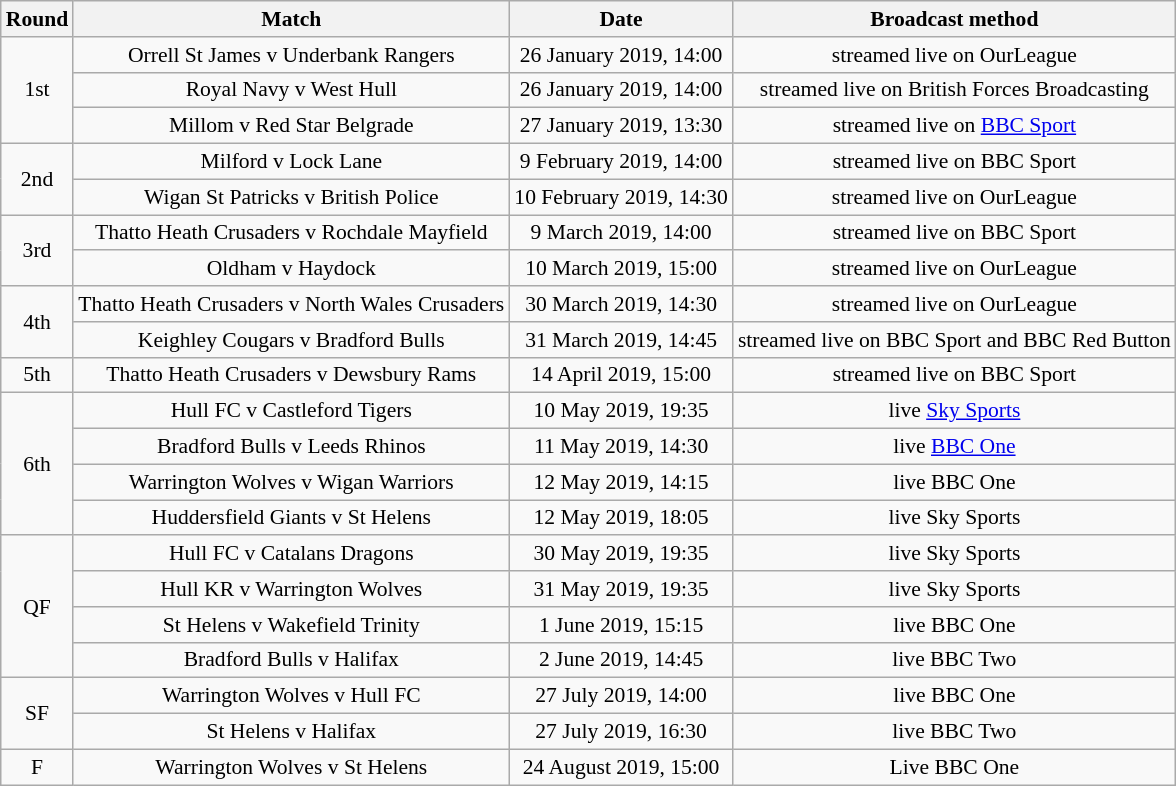<table class="wikitable" style="border-collapse:collapse; font-size:90%; text-align:center">
<tr>
<th>Round</th>
<th>Match</th>
<th>Date</th>
<th>Broadcast method</th>
</tr>
<tr>
<td rowspan="3">1st</td>
<td>Orrell St James v Underbank Rangers</td>
<td>26 January 2019, 14:00</td>
<td>streamed live on OurLeague</td>
</tr>
<tr>
<td>Royal Navy v West Hull</td>
<td>26 January 2019, 14:00</td>
<td>streamed live on British Forces Broadcasting</td>
</tr>
<tr>
<td>Millom v Red Star Belgrade</td>
<td>27 January 2019, 13:30</td>
<td>streamed live on <a href='#'>BBC Sport</a></td>
</tr>
<tr>
<td rowspan="2">2nd</td>
<td>Milford v Lock Lane</td>
<td>9 February 2019, 14:00</td>
<td>streamed live on BBC Sport</td>
</tr>
<tr>
<td>Wigan St Patricks v British Police</td>
<td>10 February 2019, 14:30</td>
<td>streamed live on OurLeague</td>
</tr>
<tr>
<td rowspan="2">3rd</td>
<td>Thatto Heath Crusaders v Rochdale Mayfield</td>
<td>9 March 2019, 14:00</td>
<td>streamed live on BBC Sport</td>
</tr>
<tr>
<td>Oldham v Haydock</td>
<td>10 March 2019, 15:00</td>
<td>streamed live on OurLeague</td>
</tr>
<tr>
<td rowspan="2">4th</td>
<td>Thatto Heath Crusaders v North Wales Crusaders</td>
<td>30 March 2019, 14:30</td>
<td>streamed live on OurLeague</td>
</tr>
<tr>
<td>Keighley Cougars v Bradford Bulls</td>
<td>31 March 2019, 14:45</td>
<td>streamed live on BBC Sport and BBC Red Button</td>
</tr>
<tr>
<td>5th</td>
<td>Thatto Heath Crusaders v Dewsbury Rams</td>
<td>14 April 2019, 15:00</td>
<td>streamed live on BBC Sport</td>
</tr>
<tr>
<td rowspan="4">6th</td>
<td>Hull FC v Castleford Tigers</td>
<td>10 May 2019, 19:35</td>
<td>live <a href='#'>Sky Sports</a></td>
</tr>
<tr>
<td>Bradford Bulls v Leeds Rhinos</td>
<td>11 May 2019, 14:30</td>
<td>live <a href='#'>BBC One</a></td>
</tr>
<tr>
<td>Warrington Wolves v Wigan Warriors</td>
<td>12 May 2019, 14:15</td>
<td>live BBC One</td>
</tr>
<tr>
<td>Huddersfield Giants v St Helens</td>
<td>12 May 2019, 18:05</td>
<td>live Sky Sports</td>
</tr>
<tr>
<td rowspan="4">QF</td>
<td>Hull FC v Catalans Dragons</td>
<td>30 May 2019, 19:35</td>
<td>live Sky Sports</td>
</tr>
<tr>
<td>Hull KR v Warrington Wolves</td>
<td>31 May 2019, 19:35</td>
<td>live Sky Sports</td>
</tr>
<tr>
<td>St Helens v Wakefield Trinity</td>
<td>1 June 2019, 15:15</td>
<td>live BBC One</td>
</tr>
<tr>
<td>Bradford Bulls v Halifax</td>
<td>2 June 2019, 14:45</td>
<td>live BBC Two</td>
</tr>
<tr>
<td rowspan="2">SF</td>
<td>Warrington Wolves v Hull FC</td>
<td>27 July 2019, 14:00</td>
<td>live BBC One</td>
</tr>
<tr>
<td>St Helens v Halifax</td>
<td>27 July 2019, 16:30</td>
<td>live BBC Two</td>
</tr>
<tr>
<td>F</td>
<td>Warrington Wolves v St Helens</td>
<td>24 August 2019, 15:00</td>
<td>Live BBC One</td>
</tr>
</table>
